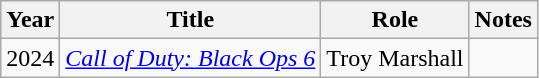<table class="wikitable">
<tr>
<th>Year</th>
<th>Title</th>
<th>Role</th>
<th>Notes</th>
</tr>
<tr>
<td>2024</td>
<td><em><a href='#'>Call of Duty: Black Ops 6</a></em></td>
<td>Troy Marshall</td>
<td></td>
</tr>
</table>
